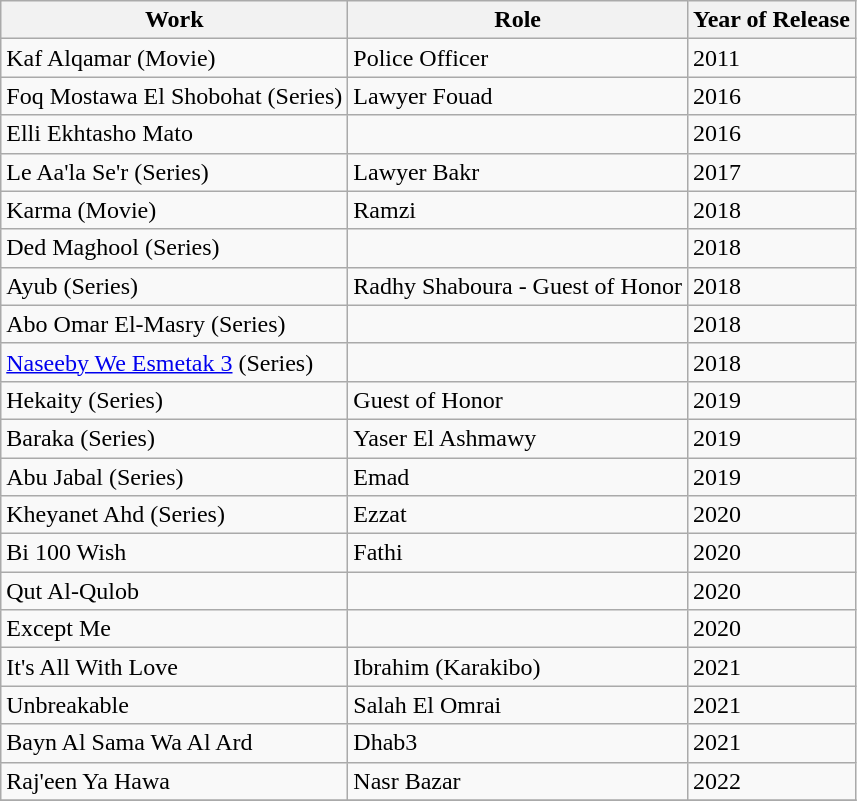<table class="wikitable">
<tr>
<th>Work</th>
<th>Role</th>
<th>Year of Release</th>
</tr>
<tr>
<td>Kaf Alqamar (Movie)</td>
<td>Police Officer</td>
<td>2011</td>
</tr>
<tr>
<td>Foq Mostawa El Shobohat (Series)</td>
<td>Lawyer Fouad</td>
<td>2016</td>
</tr>
<tr>
<td>Elli Ekhtasho Mato</td>
<td></td>
<td>2016</td>
</tr>
<tr>
<td>Le Aa'la Se'r (Series)</td>
<td>Lawyer Bakr</td>
<td>2017</td>
</tr>
<tr>
<td>Karma (Movie)</td>
<td>Ramzi</td>
<td>2018</td>
</tr>
<tr>
<td>Ded Maghool (Series)</td>
<td></td>
<td>2018</td>
</tr>
<tr>
<td>Ayub (Series)</td>
<td>Radhy Shaboura - Guest of Honor</td>
<td>2018</td>
</tr>
<tr>
<td>Abo Omar El-Masry (Series)</td>
<td></td>
<td>2018</td>
</tr>
<tr>
<td><a href='#'>Naseeby We Esmetak 3</a> (Series)</td>
<td></td>
<td>2018</td>
</tr>
<tr>
<td>Hekaity (Series)</td>
<td>Guest of Honor</td>
<td>2019</td>
</tr>
<tr>
<td>Baraka (Series)</td>
<td>Yaser El Ashmawy</td>
<td>2019</td>
</tr>
<tr>
<td>Abu Jabal (Series)</td>
<td>Emad</td>
<td>2019</td>
</tr>
<tr>
<td>Kheyanet Ahd (Series)</td>
<td>Ezzat</td>
<td>2020</td>
</tr>
<tr>
<td>Bi 100 Wish</td>
<td>Fathi</td>
<td>2020</td>
</tr>
<tr>
<td>Qut Al-Qulob</td>
<td></td>
<td>2020</td>
</tr>
<tr>
<td>Except Me</td>
<td></td>
<td>2020</td>
</tr>
<tr>
<td>It's All With Love</td>
<td>Ibrahim (Karakibo)</td>
<td>2021</td>
</tr>
<tr>
<td>Unbreakable</td>
<td>Salah El Omrai</td>
<td>2021</td>
</tr>
<tr>
<td>Bayn Al Sama Wa Al Ard</td>
<td>Dhab3</td>
<td>2021</td>
</tr>
<tr>
<td>Raj'een Ya Hawa</td>
<td>Nasr Bazar</td>
<td>2022</td>
</tr>
<tr>
</tr>
</table>
